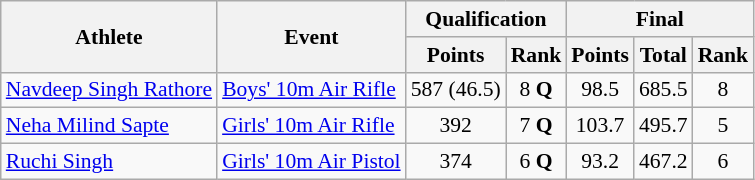<table class="wikitable" style="font-size:90%">
<tr>
<th rowspan="2">Athlete</th>
<th rowspan="2">Event</th>
<th colspan="2">Qualification</th>
<th colspan="3">Final</th>
</tr>
<tr>
<th>Points</th>
<th>Rank</th>
<th>Points</th>
<th>Total</th>
<th>Rank</th>
</tr>
<tr align=center>
<td align=left><a href='#'>Navdeep Singh Rathore</a></td>
<td align=left><a href='#'>Boys' 10m Air Rifle</a></td>
<td>587 (46.5)</td>
<td>8 <strong>Q</strong></td>
<td>98.5</td>
<td>685.5</td>
<td>8</td>
</tr>
<tr align=center>
<td align=left><a href='#'>Neha Milind Sapte</a></td>
<td align=left><a href='#'>Girls' 10m Air Rifle</a></td>
<td>392</td>
<td>7 <strong>Q</strong></td>
<td>103.7</td>
<td>495.7</td>
<td>5</td>
</tr>
<tr align=center>
<td align=left><a href='#'>Ruchi Singh</a></td>
<td align=left><a href='#'>Girls' 10m Air Pistol</a></td>
<td>374</td>
<td>6 <strong>Q</strong></td>
<td>93.2</td>
<td>467.2</td>
<td>6</td>
</tr>
</table>
